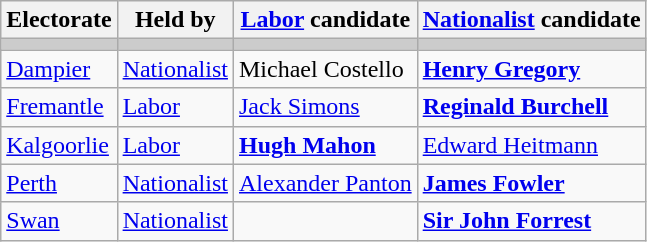<table class="wikitable">
<tr>
<th>Electorate</th>
<th>Held by</th>
<th><a href='#'>Labor</a> candidate</th>
<th><a href='#'>Nationalist</a> candidate</th>
</tr>
<tr bgcolor="#cccccc">
<td></td>
<td></td>
<td></td>
<td></td>
</tr>
<tr>
<td><a href='#'>Dampier</a></td>
<td><a href='#'>Nationalist</a></td>
<td>Michael Costello</td>
<td><strong><a href='#'>Henry Gregory</a></strong></td>
</tr>
<tr>
<td><a href='#'>Fremantle</a></td>
<td><a href='#'>Labor</a></td>
<td><a href='#'>Jack Simons</a></td>
<td><strong><a href='#'>Reginald Burchell</a></strong></td>
</tr>
<tr>
<td><a href='#'>Kalgoorlie</a></td>
<td><a href='#'>Labor</a></td>
<td><strong><a href='#'>Hugh Mahon</a></strong></td>
<td><a href='#'>Edward Heitmann</a></td>
</tr>
<tr>
<td><a href='#'>Perth</a></td>
<td><a href='#'>Nationalist</a></td>
<td><a href='#'>Alexander Panton</a></td>
<td><strong><a href='#'>James Fowler</a></strong></td>
</tr>
<tr>
<td><a href='#'>Swan</a></td>
<td><a href='#'>Nationalist</a></td>
<td></td>
<td><strong><a href='#'>Sir John Forrest</a></strong></td>
</tr>
</table>
